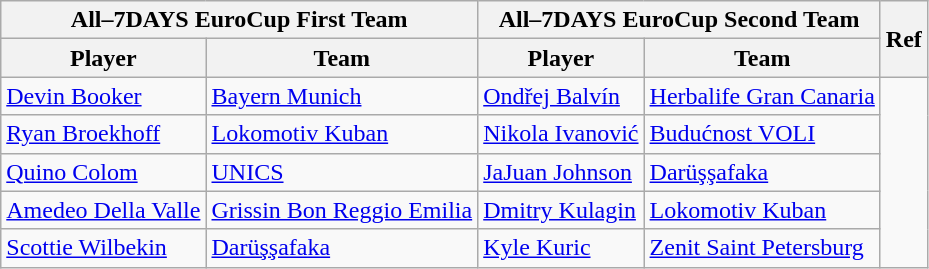<table class="wikitable">
<tr>
<th colspan=2>All–7DAYS EuroCup First Team</th>
<th colspan=2>All–7DAYS EuroCup Second Team</th>
<th rowspan=2>Ref</th>
</tr>
<tr>
<th>Player</th>
<th>Team</th>
<th>Player</th>
<th>Team</th>
</tr>
<tr>
<td> <a href='#'>Devin Booker</a></td>
<td> <a href='#'>Bayern Munich</a></td>
<td> <a href='#'>Ondřej Balvín</a></td>
<td> <a href='#'>Herbalife Gran Canaria</a></td>
<td style="text-align:center;" rowspan=5></td>
</tr>
<tr>
<td> <a href='#'>Ryan Broekhoff</a></td>
<td> <a href='#'>Lokomotiv Kuban</a></td>
<td> <a href='#'>Nikola Ivanović</a></td>
<td> <a href='#'>Budućnost VOLI</a></td>
</tr>
<tr>
<td> <a href='#'>Quino Colom</a></td>
<td> <a href='#'>UNICS</a></td>
<td> <a href='#'>JaJuan Johnson</a></td>
<td> <a href='#'>Darüşşafaka</a></td>
</tr>
<tr>
<td> <a href='#'>Amedeo Della Valle</a></td>
<td> <a href='#'>Grissin Bon Reggio Emilia</a></td>
<td> <a href='#'>Dmitry Kulagin</a></td>
<td> <a href='#'>Lokomotiv Kuban</a></td>
</tr>
<tr>
<td> <a href='#'>Scottie Wilbekin</a>  </td>
<td> <a href='#'>Darüşşafaka</a></td>
<td> <a href='#'>Kyle Kuric</a></td>
<td> <a href='#'>Zenit Saint Petersburg</a></td>
</tr>
</table>
